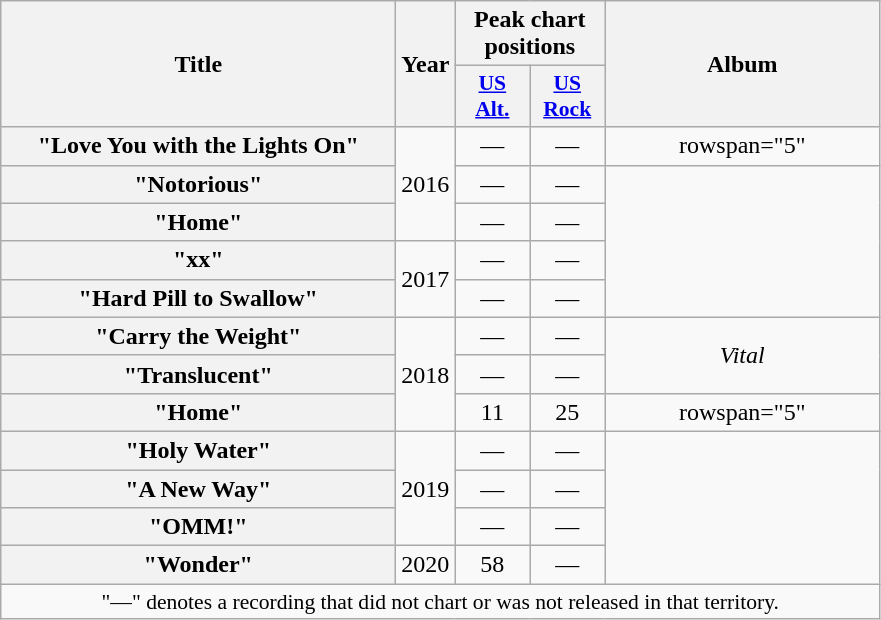<table class="wikitable plainrowheaders" style="text-align:center;" border="1">
<tr>
<th scope="col" rowspan="2" style="width:16em;">Title</th>
<th scope="col" rowspan="2" style="width:1em;">Year</th>
<th scope="col" colspan="2">Peak chart positions</th>
<th scope="col" rowspan="2" style="width:11em;">Album</th>
</tr>
<tr>
<th scope="col" style="width:3em;font-size:90%;"><a href='#'>US<br>Alt.</a><br></th>
<th scope="col" style="width:3em;font-size:90%;"><a href='#'>US<br>Rock</a><br></th>
</tr>
<tr>
<th scope="row">"Love You with the Lights On"</th>
<td rowspan="3">2016</td>
<td>—</td>
<td>—</td>
<td>rowspan="5" </td>
</tr>
<tr>
<th scope="row">"Notorious"</th>
<td>—</td>
<td>—</td>
</tr>
<tr>
<th scope="row">"Home"</th>
<td>—</td>
<td>—</td>
</tr>
<tr>
<th scope="row">"xx"</th>
<td rowspan="2">2017</td>
<td>—</td>
<td>—</td>
</tr>
<tr>
<th scope="row">"Hard Pill to Swallow"</th>
<td>—</td>
<td>—</td>
</tr>
<tr>
<th scope="row">"Carry the Weight"</th>
<td rowspan="3">2018</td>
<td>—</td>
<td>—</td>
<td rowspan="2"><em>Vital</em></td>
</tr>
<tr>
<th scope="row">"Translucent"</th>
<td>—</td>
<td>—</td>
</tr>
<tr>
<th scope="row">"Home"<br></th>
<td>11</td>
<td>25</td>
<td>rowspan="5" </td>
</tr>
<tr>
<th scope="row">"Holy Water"</th>
<td rowspan="3">2019</td>
<td>—</td>
<td>—</td>
</tr>
<tr>
<th scope="row">"A New Way"</th>
<td>—</td>
<td>—</td>
</tr>
<tr>
<th scope="row">"OMM!"</th>
<td>—</td>
<td>—</td>
</tr>
<tr>
<th scope="row">"Wonder"</th>
<td>2020</td>
<td>58</td>
<td>—</td>
</tr>
<tr>
<td colspan="6" style="font-size:90%">"—" denotes a recording that did not chart or was not released in that territory.</td>
</tr>
</table>
